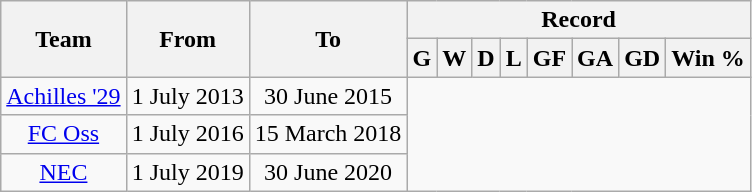<table class="wikitable" style="text-align: center">
<tr>
<th rowspan=2>Team</th>
<th rowspan=2>From</th>
<th rowspan=2>To</th>
<th colspan=8>Record</th>
</tr>
<tr>
<th>G</th>
<th>W</th>
<th>D</th>
<th>L</th>
<th>GF</th>
<th>GA</th>
<th>GD</th>
<th>Win %</th>
</tr>
<tr>
<td><a href='#'>Achilles '29</a></td>
<td>1 July 2013</td>
<td>30 June 2015<br></td>
</tr>
<tr>
<td><a href='#'>FC Oss</a></td>
<td>1 July 2016</td>
<td>15 March 2018<br></td>
</tr>
<tr>
<td><a href='#'>NEC</a></td>
<td>1 July 2019</td>
<td>30 June 2020<br></td>
</tr>
</table>
